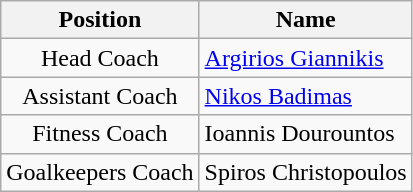<table class="wikitable" style="text-align: center;">
<tr>
<th>Position</th>
<th>Name</th>
</tr>
<tr>
<td>Head Coach</td>
<td style="text-align:left;"><a href='#'>Argirios Giannikis</a></td>
</tr>
<tr>
<td>Assistant Coach</td>
<td style="text-align:left;"><a href='#'>Nikos Badimas</a></td>
</tr>
<tr>
<td>Fitness Coach</td>
<td style="text-align:left;">Ioannis Dourountos</td>
</tr>
<tr>
<td>Goalkeepers Coach</td>
<td style="text-align:left;">Spiros Christopoulos</td>
</tr>
</table>
